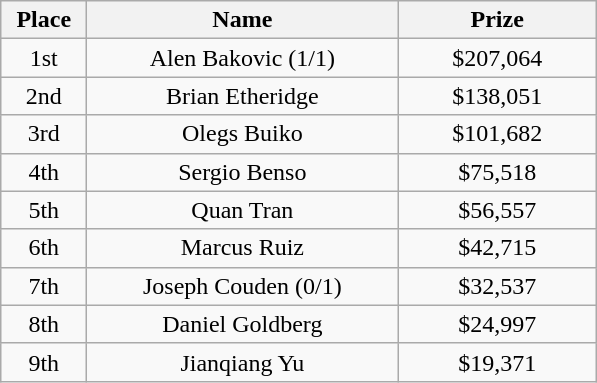<table class="wikitable">
<tr>
<th width="50">Place</th>
<th width="200">Name</th>
<th width="125">Prize</th>
</tr>
<tr>
<td align=center>1st</td>
<td align=center> Alen Bakovic (1/1)</td>
<td align=center>$207,064</td>
</tr>
<tr>
<td align=center>2nd</td>
<td align=center> Brian Etheridge</td>
<td align=center>$138,051</td>
</tr>
<tr>
<td align=center>3rd</td>
<td align=center> Olegs Buiko</td>
<td align=center>$101,682</td>
</tr>
<tr>
<td align=center>4th</td>
<td align=center> Sergio Benso</td>
<td align=center>$75,518</td>
</tr>
<tr>
<td align=center>5th</td>
<td align=center> Quan Tran</td>
<td align=center>$56,557</td>
</tr>
<tr>
<td align=center>6th</td>
<td align=center> Marcus Ruiz</td>
<td align=center>$42,715</td>
</tr>
<tr>
<td align=center>7th</td>
<td align=center> Joseph Couden (0/1)</td>
<td align=center>$32,537</td>
</tr>
<tr>
<td align=center>8th</td>
<td align=center> Daniel Goldberg</td>
<td align=center>$24,997</td>
</tr>
<tr>
<td align=center>9th</td>
<td align=center> Jianqiang Yu</td>
<td align=center>$19,371</td>
</tr>
</table>
